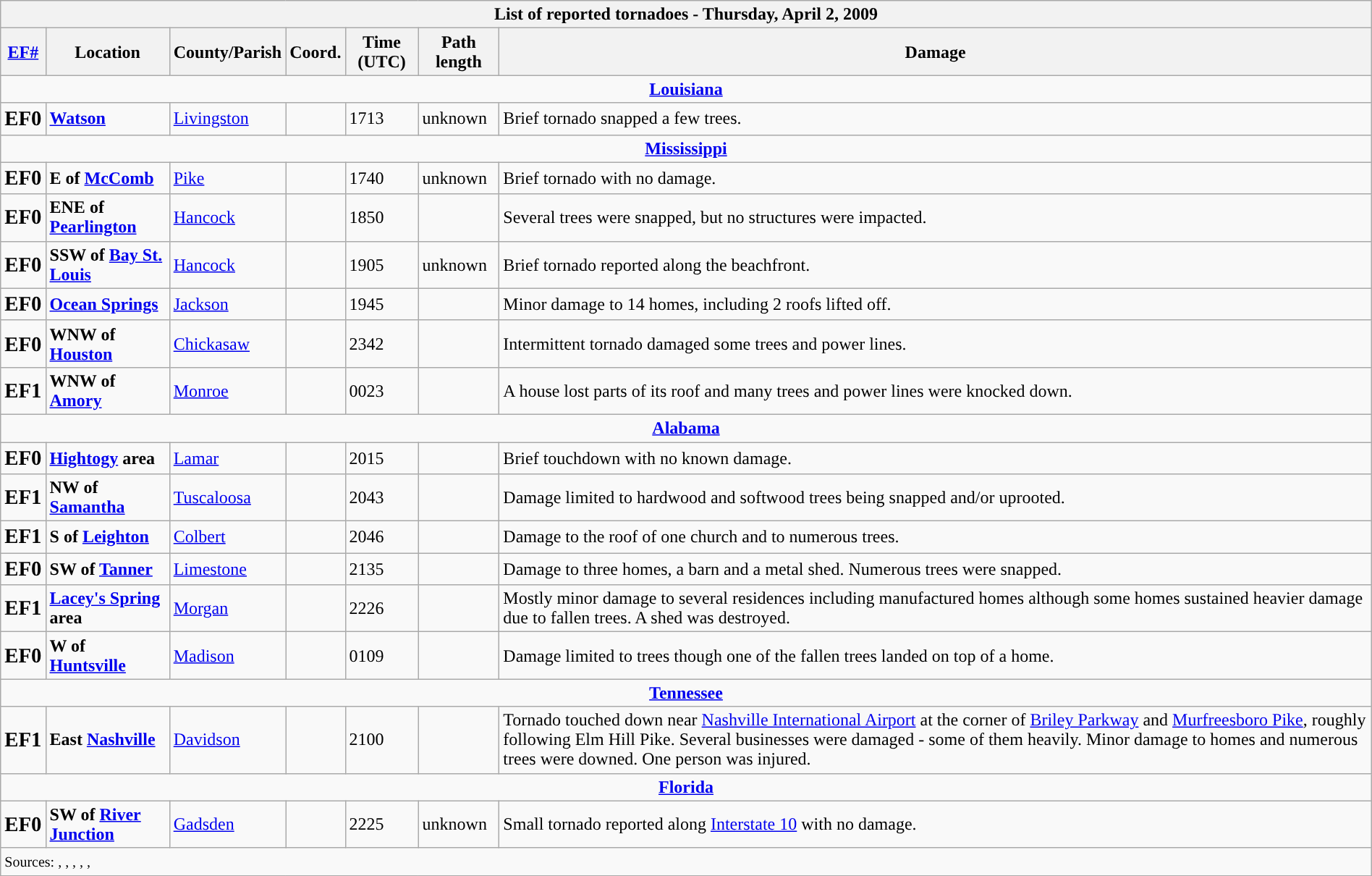<table class="wikitable collapsible" width="100%">
<tr>
<th colspan="7">List of reported tornadoes - Thursday, April 2, 2009</th>
</tr>
<tr>
<th><a href='#'>EF#</a></th>
<th>Location</th>
<th>County/Parish</th>
<th>Coord.</th>
<th>Time (UTC)</th>
<th>Path length</th>
<th>Damage</th>
</tr>
<tr>
<td colspan="7" align=center><strong><a href='#'>Louisiana</a></strong></td>
</tr>
<tr>
<td><big><strong>EF0</strong></big></td>
<td><strong><a href='#'>Watson</a></strong></td>
<td><a href='#'>Livingston</a></td>
<td></td>
<td>1713</td>
<td>unknown</td>
<td>Brief tornado snapped a few trees.</td>
</tr>
<tr>
<td colspan="7" align=center><strong><a href='#'>Mississippi</a></strong></td>
</tr>
<tr>
<td><big><strong>EF0</strong></big></td>
<td><strong>E of <a href='#'>McComb</a></strong></td>
<td><a href='#'>Pike</a></td>
<td></td>
<td>1740</td>
<td>unknown</td>
<td>Brief tornado with no damage.</td>
</tr>
<tr>
<td><big><strong>EF0</strong></big></td>
<td><strong>ENE of <a href='#'>Pearlington</a></strong></td>
<td><a href='#'>Hancock</a></td>
<td></td>
<td>1850</td>
<td></td>
<td>Several trees were snapped, but no structures were impacted.</td>
</tr>
<tr>
<td><big><strong>EF0</strong></big></td>
<td><strong>SSW of <a href='#'>Bay St. Louis</a></strong></td>
<td><a href='#'>Hancock</a></td>
<td></td>
<td>1905</td>
<td>unknown</td>
<td>Brief tornado reported along the beachfront.</td>
</tr>
<tr>
<td><big><strong>EF0</strong></big></td>
<td><strong><a href='#'>Ocean Springs</a></strong></td>
<td><a href='#'>Jackson</a></td>
<td></td>
<td>1945</td>
<td></td>
<td>Minor damage to 14 homes, including 2 roofs lifted off.</td>
</tr>
<tr>
<td><big><strong>EF0</strong></big></td>
<td><strong>WNW of <a href='#'>Houston</a></strong></td>
<td><a href='#'>Chickasaw</a></td>
<td></td>
<td>2342</td>
<td></td>
<td>Intermittent tornado damaged some trees and power lines.</td>
</tr>
<tr>
<td><big><strong>EF1</strong></big></td>
<td><strong>WNW of <a href='#'>Amory</a></strong></td>
<td><a href='#'>Monroe</a></td>
<td></td>
<td>0023</td>
<td></td>
<td>A house lost parts of its roof and many trees and power lines were knocked down.</td>
</tr>
<tr>
<td colspan="7" align=center><strong><a href='#'>Alabama</a></strong></td>
</tr>
<tr>
<td><big><strong>EF0</strong></big></td>
<td><strong><a href='#'>Hightogy</a> area</strong></td>
<td><a href='#'>Lamar</a></td>
<td></td>
<td>2015</td>
<td></td>
<td>Brief touchdown with no known damage.</td>
</tr>
<tr>
<td><big><strong>EF1</strong></big></td>
<td><strong>NW of <a href='#'>Samantha</a></strong></td>
<td><a href='#'>Tuscaloosa</a></td>
<td></td>
<td>2043</td>
<td></td>
<td>Damage limited to hardwood and softwood trees being snapped and/or uprooted.</td>
</tr>
<tr>
<td><big><strong>EF1</strong></big></td>
<td><strong>S of <a href='#'>Leighton</a></strong></td>
<td><a href='#'>Colbert</a></td>
<td></td>
<td>2046</td>
<td></td>
<td>Damage to the roof of one church and to numerous trees.</td>
</tr>
<tr>
<td><big><strong>EF0</strong></big></td>
<td><strong>SW of <a href='#'>Tanner</a></strong></td>
<td><a href='#'>Limestone</a></td>
<td></td>
<td>2135</td>
<td></td>
<td>Damage to three homes, a barn and a metal shed. Numerous trees were snapped.</td>
</tr>
<tr>
<td><big><strong>EF1</strong></big></td>
<td><strong><a href='#'>Lacey's Spring</a> area</strong></td>
<td><a href='#'>Morgan</a></td>
<td></td>
<td>2226</td>
<td></td>
<td>Mostly minor damage to several residences including manufactured homes although some homes sustained heavier damage due to fallen trees. A shed was destroyed.</td>
</tr>
<tr>
<td><big><strong>EF0</strong></big></td>
<td><strong>W of <a href='#'>Huntsville</a> </strong></td>
<td><a href='#'>Madison</a></td>
<td></td>
<td>0109</td>
<td></td>
<td>Damage limited to trees though one of the fallen trees landed on top of a home.</td>
</tr>
<tr>
<td colspan="7" align=center><strong><a href='#'>Tennessee</a></strong></td>
</tr>
<tr>
<td><big><strong>EF1</strong></big></td>
<td><strong>East <a href='#'>Nashville</a></strong></td>
<td><a href='#'>Davidson</a></td>
<td></td>
<td>2100</td>
<td></td>
<td>Tornado touched down near <a href='#'>Nashville International Airport</a> at the corner of <a href='#'>Briley Parkway</a> and <a href='#'>Murfreesboro Pike</a>, roughly following Elm Hill Pike. Several businesses were damaged - some of them heavily. Minor damage to homes and numerous trees were downed. One person was injured.</td>
</tr>
<tr>
<td colspan="7" align=center><strong><a href='#'>Florida</a></strong></td>
</tr>
<tr>
<td><big><strong>EF0</strong></big></td>
<td><strong>SW of <a href='#'>River Junction</a></strong></td>
<td><a href='#'>Gadsden</a></td>
<td></td>
<td>2225</td>
<td>unknown</td>
<td>Small tornado reported along <a href='#'>Interstate 10</a> with no damage.</td>
</tr>
<tr>
<td colspan="7"><small>Sources: , , , , , </small></td>
</tr>
<tr>
</tr>
</table>
